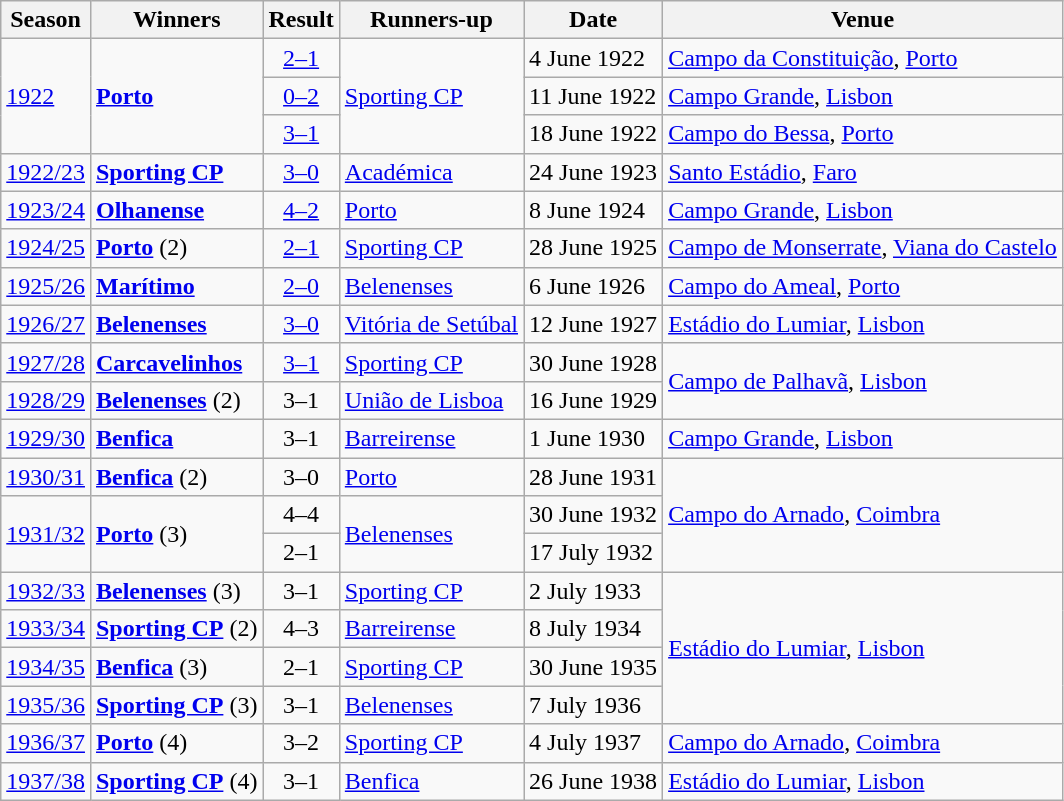<table class="wikitable">
<tr>
<th>Season</th>
<th>Winners</th>
<th>Result</th>
<th>Runners-up</th>
<th>Date</th>
<th>Venue</th>
</tr>
<tr>
<td rowspan=3><a href='#'>1922</a></td>
<td rowspan=3><strong><a href='#'>Porto</a></strong></td>
<td align=center><a href='#'>2–1</a></td>
<td rowspan=3><a href='#'>Sporting CP</a></td>
<td>4 June 1922</td>
<td><a href='#'>Campo da Constituição</a>, <a href='#'>Porto</a></td>
</tr>
<tr>
<td align=center><a href='#'>0–2</a></td>
<td>11 June 1922</td>
<td><a href='#'>Campo Grande</a>, <a href='#'>Lisbon</a></td>
</tr>
<tr>
<td align=center><a href='#'>3–1</a> </td>
<td>18 June 1922</td>
<td><a href='#'>Campo do Bessa</a>, <a href='#'>Porto</a></td>
</tr>
<tr>
<td><a href='#'>1922/23</a></td>
<td><strong><a href='#'>Sporting CP</a></strong></td>
<td align=center><a href='#'>3–0</a></td>
<td><a href='#'>Académica</a></td>
<td>24 June 1923</td>
<td><a href='#'>Santo Estádio</a>, <a href='#'>Faro</a></td>
</tr>
<tr>
<td><a href='#'>1923/24</a></td>
<td><strong><a href='#'>Olhanense</a></strong></td>
<td align=center><a href='#'>4–2</a></td>
<td><a href='#'>Porto</a></td>
<td>8 June 1924</td>
<td><a href='#'>Campo Grande</a>, <a href='#'>Lisbon</a></td>
</tr>
<tr>
<td><a href='#'>1924/25</a></td>
<td><strong><a href='#'>Porto</a></strong> (2)</td>
<td align=center><a href='#'>2–1</a></td>
<td><a href='#'>Sporting CP</a></td>
<td>28 June 1925</td>
<td><a href='#'>Campo de Monserrate</a>, <a href='#'>Viana do Castelo</a></td>
</tr>
<tr>
<td><a href='#'>1925/26</a></td>
<td><strong><a href='#'>Marítimo</a></strong></td>
<td align=center><a href='#'>2–0</a></td>
<td><a href='#'>Belenenses</a></td>
<td>6 June 1926</td>
<td><a href='#'>Campo do Ameal</a>, <a href='#'>Porto</a></td>
</tr>
<tr>
<td><a href='#'>1926/27</a></td>
<td><strong><a href='#'>Belenenses</a></strong></td>
<td align=center><a href='#'>3–0</a></td>
<td><a href='#'>Vitória de Setúbal</a></td>
<td>12 June 1927</td>
<td><a href='#'>Estádio do Lumiar</a>, <a href='#'>Lisbon</a></td>
</tr>
<tr>
<td><a href='#'>1927/28</a></td>
<td><strong><a href='#'>Carcavelinhos</a></strong></td>
<td align=center><a href='#'>3–1</a></td>
<td><a href='#'>Sporting CP</a></td>
<td>30 June 1928</td>
<td rowspan="2"><a href='#'>Campo de Palhavã</a>, <a href='#'>Lisbon</a></td>
</tr>
<tr>
<td><a href='#'>1928/29</a></td>
<td><strong><a href='#'>Belenenses</a></strong> (2)</td>
<td align=center>3–1</td>
<td><a href='#'>União de Lisboa</a></td>
<td>16 June 1929</td>
</tr>
<tr>
<td><a href='#'>1929/30</a></td>
<td><strong><a href='#'>Benfica</a></strong></td>
<td align=center>3–1 </td>
<td><a href='#'>Barreirense</a></td>
<td>1 June 1930</td>
<td><a href='#'>Campo Grande</a>, <a href='#'>Lisbon</a></td>
</tr>
<tr>
<td><a href='#'>1930/31</a></td>
<td><strong><a href='#'>Benfica</a></strong> (2)</td>
<td align=center>3–0</td>
<td><a href='#'>Porto</a></td>
<td>28 June 1931</td>
<td rowspan="3"><a href='#'>Campo do Arnado</a>, <a href='#'>Coimbra</a></td>
</tr>
<tr>
<td rowspan="2"><a href='#'>1931/32</a></td>
<td rowspan="2"><strong><a href='#'>Porto</a></strong> (3)</td>
<td align=center>4–4 </td>
<td rowspan="2"><a href='#'>Belenenses</a></td>
<td>30 June 1932</td>
</tr>
<tr>
<td align=center>2–1</td>
<td>17 July 1932</td>
</tr>
<tr>
<td><a href='#'>1932/33</a></td>
<td><strong><a href='#'>Belenenses</a></strong> (3)</td>
<td align=center>3–1</td>
<td><a href='#'>Sporting CP</a></td>
<td>2 July 1933</td>
<td rowspan="4"><a href='#'>Estádio do Lumiar</a>, <a href='#'>Lisbon</a></td>
</tr>
<tr>
<td><a href='#'>1933/34</a></td>
<td><strong><a href='#'>Sporting CP</a></strong> (2)</td>
<td align=center>4–3 </td>
<td><a href='#'>Barreirense</a></td>
<td>8 July 1934</td>
</tr>
<tr>
<td><a href='#'>1934/35</a></td>
<td><strong><a href='#'>Benfica</a></strong> (3)</td>
<td align=center>2–1</td>
<td><a href='#'>Sporting CP</a></td>
<td>30 June 1935</td>
</tr>
<tr>
<td><a href='#'>1935/36</a></td>
<td><strong><a href='#'>Sporting CP</a></strong> (3)</td>
<td align=center>3–1</td>
<td><a href='#'>Belenenses</a></td>
<td>7 July 1936</td>
</tr>
<tr>
<td><a href='#'>1936/37</a></td>
<td><strong><a href='#'>Porto</a></strong> (4)</td>
<td align=center>3–2</td>
<td><a href='#'>Sporting CP</a></td>
<td>4 July 1937</td>
<td><a href='#'>Campo do Arnado</a>, <a href='#'>Coimbra</a></td>
</tr>
<tr>
<td><a href='#'>1937/38</a></td>
<td><strong><a href='#'>Sporting CP</a></strong> (4)</td>
<td align=center>3–1</td>
<td><a href='#'>Benfica</a></td>
<td>26 June 1938</td>
<td><a href='#'>Estádio do Lumiar</a>, <a href='#'>Lisbon</a></td>
</tr>
</table>
